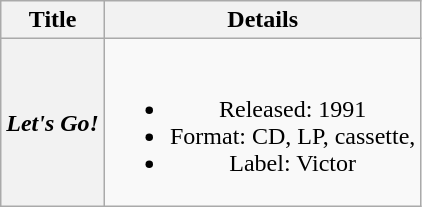<table class="wikitable plainrowheaders" style="text-align:center;" border="1">
<tr>
<th>Title</th>
<th>Details</th>
</tr>
<tr>
<th scope="row"><em>Let's Go!</em></th>
<td><br><ul><li>Released: 1991</li><li>Format: CD, LP, cassette,</li><li>Label: Victor</li></ul></td>
</tr>
</table>
